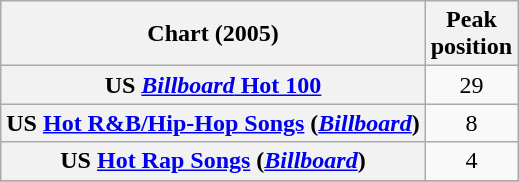<table class="wikitable sortable plainrowheaders" style="text-align:center">
<tr>
<th scope="col">Chart (2005)</th>
<th scope="col">Peak<br> position</th>
</tr>
<tr>
<th scope="row">US <a href='#'><em>Billboard</em> Hot 100</a></th>
<td>29</td>
</tr>
<tr>
<th scope="row">US <a href='#'>Hot R&B/Hip-Hop Songs</a> (<em><a href='#'>Billboard</a></em>)</th>
<td>8</td>
</tr>
<tr>
<th scope="row">US <a href='#'>Hot Rap Songs</a> (<em><a href='#'>Billboard</a></em>)</th>
<td>4</td>
</tr>
<tr>
</tr>
</table>
